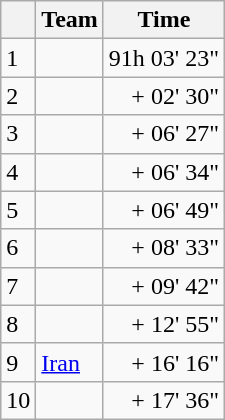<table class=wikitable>
<tr>
<th></th>
<th>Team</th>
<th>Time</th>
</tr>
<tr>
<td>1</td>
<td></td>
<td align=right>91h 03' 23"</td>
</tr>
<tr>
<td>2</td>
<td></td>
<td align=right>+ 02' 30"</td>
</tr>
<tr>
<td>3</td>
<td></td>
<td align=right>+ 06' 27"</td>
</tr>
<tr>
<td>4</td>
<td></td>
<td align=right>+ 06' 34"</td>
</tr>
<tr>
<td>5</td>
<td></td>
<td align=right>+ 06' 49"</td>
</tr>
<tr>
<td>6</td>
<td></td>
<td align=right>+ 08' 33"</td>
</tr>
<tr>
<td>7</td>
<td></td>
<td align=right>+ 09' 42"</td>
</tr>
<tr>
<td>8</td>
<td></td>
<td align=right>+ 12' 55"</td>
</tr>
<tr>
<td>9</td>
<td><a href='#'>Iran</a></td>
<td align=right>+ 16' 16"</td>
</tr>
<tr>
<td>10</td>
<td></td>
<td align=right>+ 17' 36"</td>
</tr>
</table>
